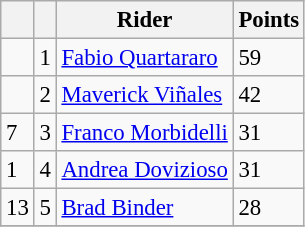<table class="wikitable" style="font-size: 95%;">
<tr>
<th></th>
<th></th>
<th>Rider</th>
<th>Points</th>
</tr>
<tr>
<td></td>
<td align=center>1</td>
<td> <a href='#'>Fabio Quartararo</a></td>
<td align=left>59</td>
</tr>
<tr>
<td></td>
<td align=center>2</td>
<td> <a href='#'>Maverick Viñales</a></td>
<td align=left>42</td>
</tr>
<tr>
<td> 7</td>
<td align=center>3</td>
<td> <a href='#'>Franco Morbidelli</a></td>
<td align=left>31</td>
</tr>
<tr>
<td> 1</td>
<td align=center>4</td>
<td> <a href='#'>Andrea Dovizioso</a></td>
<td align=left>31</td>
</tr>
<tr>
<td> 13</td>
<td align=center>5</td>
<td> <a href='#'>Brad Binder</a></td>
<td align=left>28</td>
</tr>
<tr>
</tr>
</table>
